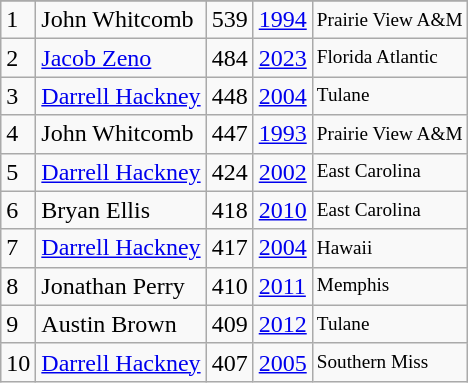<table class="wikitable">
<tr>
</tr>
<tr>
<td>1</td>
<td>John Whitcomb</td>
<td>539</td>
<td><a href='#'>1994</a></td>
<td style="font-size:80%;">Prairie View A&M</td>
</tr>
<tr>
<td>2</td>
<td><a href='#'>Jacob Zeno</a></td>
<td>484</td>
<td><a href='#'>2023</a></td>
<td style="font-size:80%;">Florida Atlantic</td>
</tr>
<tr>
<td>3</td>
<td><a href='#'>Darrell Hackney</a></td>
<td>448</td>
<td><a href='#'>2004</a></td>
<td style="font-size:80%;">Tulane</td>
</tr>
<tr>
<td>4</td>
<td>John Whitcomb</td>
<td>447</td>
<td><a href='#'>1993</a></td>
<td style="font-size:80%;">Prairie View A&M</td>
</tr>
<tr>
<td>5</td>
<td><a href='#'>Darrell Hackney</a></td>
<td>424</td>
<td><a href='#'>2002</a></td>
<td style="font-size:80%;">East Carolina</td>
</tr>
<tr>
<td>6</td>
<td>Bryan Ellis</td>
<td>418</td>
<td><a href='#'>2010</a></td>
<td style="font-size:80%;">East Carolina</td>
</tr>
<tr>
<td>7</td>
<td><a href='#'>Darrell Hackney</a></td>
<td>417</td>
<td><a href='#'>2004</a></td>
<td style="font-size:80%;">Hawaii</td>
</tr>
<tr>
<td>8</td>
<td>Jonathan Perry</td>
<td>410</td>
<td><a href='#'>2011</a></td>
<td style="font-size:80%;">Memphis</td>
</tr>
<tr>
<td>9</td>
<td>Austin Brown</td>
<td>409</td>
<td><a href='#'>2012</a></td>
<td style="font-size:80%;">Tulane</td>
</tr>
<tr>
<td>10</td>
<td><a href='#'>Darrell Hackney</a></td>
<td>407</td>
<td><a href='#'>2005</a></td>
<td style="font-size:80%;">Southern Miss</td>
</tr>
</table>
